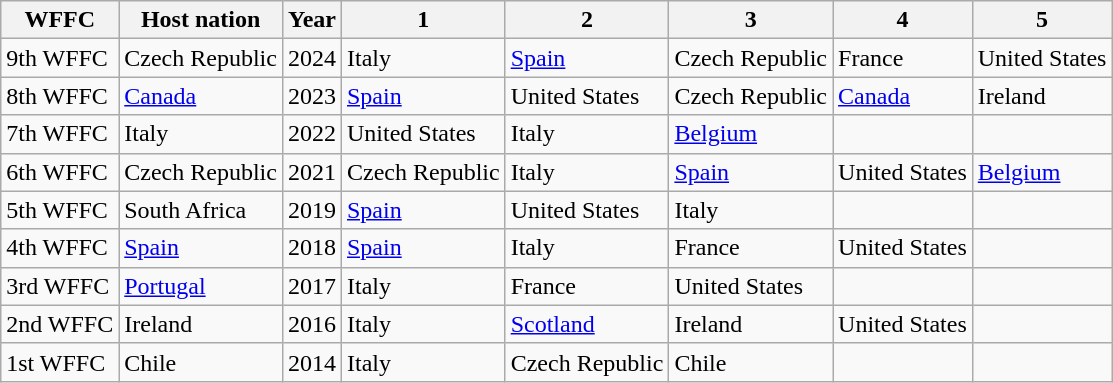<table class="wikitable">
<tr>
<th>WFFC</th>
<th>Host nation</th>
<th>Year</th>
<th>1</th>
<th>2</th>
<th>3</th>
<th>4</th>
<th>5</th>
</tr>
<tr>
<td>9th WFFC</td>
<td> Czech Republic</td>
<td>2024</td>
<td> Italy</td>
<td> <a href='#'>Spain</a></td>
<td> Czech Republic</td>
<td> France</td>
<td> United States</td>
</tr>
<tr>
<td>8th WFFC</td>
<td> <a href='#'>Canada</a></td>
<td>2023</td>
<td> <a href='#'>Spain</a></td>
<td> United States</td>
<td> Czech Republic</td>
<td> <a href='#'>Canada</a></td>
<td> Ireland</td>
</tr>
<tr>
<td>7th WFFC</td>
<td> Italy</td>
<td>2022</td>
<td> United States</td>
<td> Italy</td>
<td> <a href='#'>Belgium</a></td>
<td></td>
<td></td>
</tr>
<tr>
<td>6th WFFC</td>
<td> Czech Republic</td>
<td>2021</td>
<td> Czech Republic</td>
<td> Italy</td>
<td> <a href='#'>Spain</a></td>
<td> United States</td>
<td> <a href='#'>Belgium</a></td>
</tr>
<tr>
<td>5th WFFC</td>
<td> South Africa  </td>
<td>2019</td>
<td> <a href='#'>Spain</a></td>
<td> United States</td>
<td> Italy</td>
<td></td>
<td></td>
</tr>
<tr>
<td>4th WFFC</td>
<td> <a href='#'>Spain</a></td>
<td>2018</td>
<td> <a href='#'>Spain</a></td>
<td> Italy</td>
<td> France</td>
<td> United States</td>
<td></td>
</tr>
<tr>
<td>3rd WFFC</td>
<td> <a href='#'>Portugal</a></td>
<td>2017</td>
<td> Italy</td>
<td> France</td>
<td> United States</td>
<td></td>
<td></td>
</tr>
<tr>
<td>2nd WFFC</td>
<td> Ireland</td>
<td>2016</td>
<td> Italy</td>
<td>  <a href='#'>Scotland</a></td>
<td> Ireland</td>
<td> United States</td>
<td></td>
</tr>
<tr>
<td>1st WFFC</td>
<td>Chile</td>
<td>2014</td>
<td> Italy</td>
<td> Czech Republic</td>
<td>Chile</td>
<td></td>
<td></td>
</tr>
</table>
